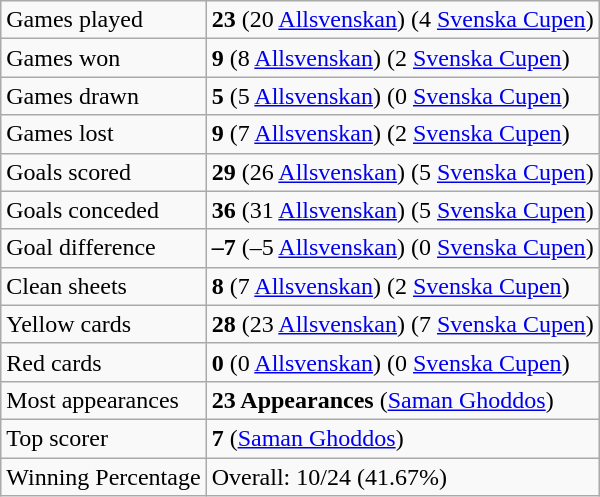<table class="wikitable">
<tr>
<td>Games played</td>
<td><strong>23</strong> (20 <a href='#'>Allsvenskan</a>) (4 <a href='#'>Svenska Cupen</a>)</td>
</tr>
<tr>
<td>Games won</td>
<td><strong>9</strong> (8 <a href='#'>Allsvenskan</a>) (2 <a href='#'>Svenska Cupen</a>)</td>
</tr>
<tr>
<td>Games drawn</td>
<td><strong>5</strong> (5 <a href='#'>Allsvenskan</a>) (0 <a href='#'>Svenska Cupen</a>)</td>
</tr>
<tr>
<td>Games lost</td>
<td><strong>9</strong> (7 <a href='#'>Allsvenskan</a>) (2 <a href='#'>Svenska Cupen</a>)</td>
</tr>
<tr>
<td>Goals scored</td>
<td><strong>29</strong> (26 <a href='#'>Allsvenskan</a>) (5 <a href='#'>Svenska Cupen</a>)</td>
</tr>
<tr>
<td>Goals conceded</td>
<td><strong>36</strong> (31 <a href='#'>Allsvenskan</a>) (5 <a href='#'>Svenska Cupen</a>)</td>
</tr>
<tr>
<td>Goal difference</td>
<td><strong>–7</strong> (–5 <a href='#'>Allsvenskan</a>) (0 <a href='#'>Svenska Cupen</a>)</td>
</tr>
<tr>
<td>Clean sheets</td>
<td><strong>8</strong> (7 <a href='#'>Allsvenskan</a>) (2 <a href='#'>Svenska Cupen</a>)</td>
</tr>
<tr>
<td>Yellow cards</td>
<td><strong>28</strong> (23 <a href='#'>Allsvenskan</a>) (7 <a href='#'>Svenska Cupen</a>)</td>
</tr>
<tr>
<td>Red cards</td>
<td><strong>0</strong> (0 <a href='#'>Allsvenskan</a>) (0 <a href='#'>Svenska Cupen</a>)</td>
</tr>
<tr>
<td>Most appearances</td>
<td><strong>23 Appearances</strong> (<a href='#'>Saman Ghoddos</a>)</td>
</tr>
<tr>
<td>Top scorer</td>
<td><strong>7</strong> (<a href='#'>Saman Ghoddos</a>)</td>
</tr>
<tr>
<td>Winning Percentage</td>
<td>Overall: 10/24 (41.67%)</td>
</tr>
</table>
